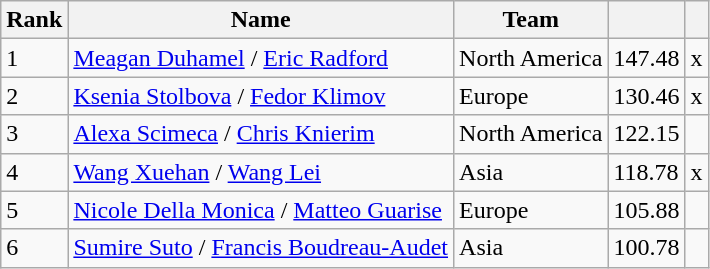<table class="wikitable sortable">
<tr>
<th>Rank</th>
<th>Name</th>
<th>Team</th>
<th></th>
<th></th>
</tr>
<tr>
<td>1</td>
<td><a href='#'>Meagan Duhamel</a> / <a href='#'>Eric Radford</a></td>
<td>North America</td>
<td>147.48</td>
<td style="text-align:center">x</td>
</tr>
<tr>
<td>2</td>
<td><a href='#'>Ksenia Stolbova</a> / <a href='#'>Fedor Klimov</a></td>
<td>Europe</td>
<td>130.46</td>
<td style="text-align:center">x</td>
</tr>
<tr>
<td>3</td>
<td><a href='#'>Alexa Scimeca</a> / <a href='#'>Chris Knierim</a></td>
<td>North America</td>
<td>122.15</td>
<td></td>
</tr>
<tr>
<td>4</td>
<td><a href='#'>Wang Xuehan</a> / <a href='#'>Wang Lei</a></td>
<td>Asia</td>
<td>118.78</td>
<td style="text-align:center">x</td>
</tr>
<tr>
<td>5</td>
<td><a href='#'>Nicole Della Monica</a> / <a href='#'>Matteo Guarise</a></td>
<td>Europe</td>
<td>105.88</td>
<td></td>
</tr>
<tr>
<td>6</td>
<td><a href='#'>Sumire Suto</a> / <a href='#'>Francis Boudreau-Audet</a></td>
<td>Asia</td>
<td>100.78</td>
<td></td>
</tr>
</table>
